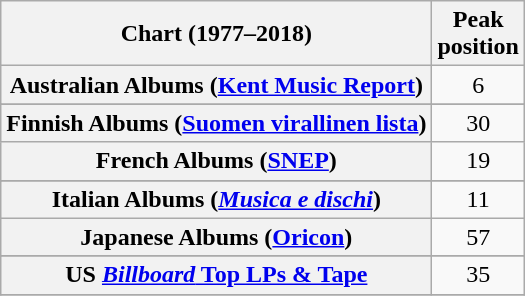<table class="wikitable sortable plainrowheaders" style="text-align:center">
<tr>
<th scope="col">Chart (1977–2018)</th>
<th scope="col">Peak<br>position</th>
</tr>
<tr>
<th scope="row">Australian Albums (<a href='#'>Kent Music Report</a>)</th>
<td>6</td>
</tr>
<tr>
</tr>
<tr>
</tr>
<tr>
</tr>
<tr>
<th scope="row">Finnish Albums (<a href='#'>Suomen virallinen lista</a>)</th>
<td align="center">30</td>
</tr>
<tr>
<th scope="row">French Albums (<a href='#'>SNEP</a>)</th>
<td>19</td>
</tr>
<tr>
</tr>
<tr>
</tr>
<tr>
<th scope="row">Italian Albums (<em><a href='#'>Musica e dischi</a></em>)</th>
<td>11</td>
</tr>
<tr>
<th scope="row">Japanese Albums (<a href='#'>Oricon</a>)</th>
<td>57</td>
</tr>
<tr>
</tr>
<tr>
</tr>
<tr>
</tr>
<tr>
</tr>
<tr>
</tr>
<tr>
</tr>
<tr>
<th scope="row">US <a href='#'><em>Billboard</em> Top LPs & Tape</a></th>
<td>35</td>
</tr>
<tr>
</tr>
</table>
